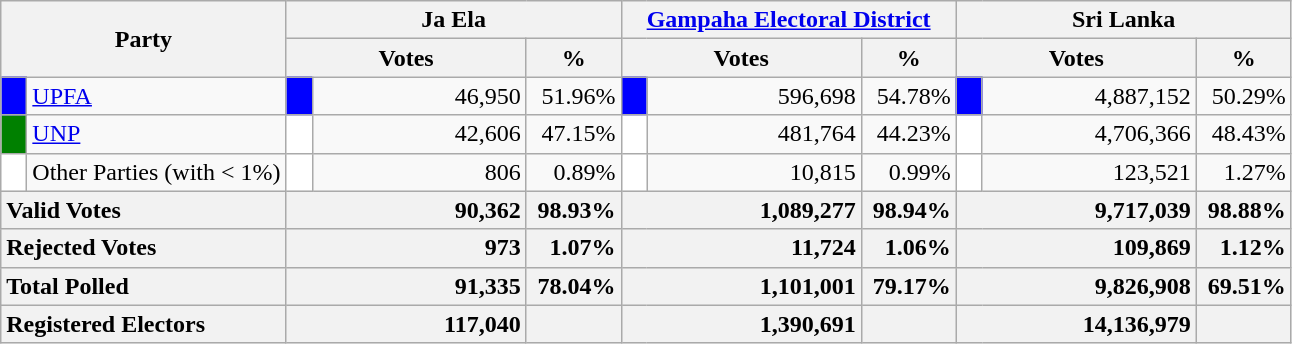<table class="wikitable">
<tr>
<th colspan="2" width="144px"rowspan="2">Party</th>
<th colspan="3" width="216px">Ja Ela</th>
<th colspan="3" width="216px"><a href='#'>Gampaha Electoral District</a></th>
<th colspan="3" width="216px">Sri Lanka</th>
</tr>
<tr>
<th colspan="2" width="144px">Votes</th>
<th>%</th>
<th colspan="2" width="144px">Votes</th>
<th>%</th>
<th colspan="2" width="144px">Votes</th>
<th>%</th>
</tr>
<tr>
<td style="background-color:blue;" width="10px"></td>
<td style="text-align:left;"><a href='#'>UPFA</a></td>
<td style="background-color:blue;" width="10px"></td>
<td style="text-align:right;">46,950</td>
<td style="text-align:right;">51.96%</td>
<td style="background-color:blue;" width="10px"></td>
<td style="text-align:right;">596,698</td>
<td style="text-align:right;">54.78%</td>
<td style="background-color:blue;" width="10px"></td>
<td style="text-align:right;">4,887,152</td>
<td style="text-align:right;">50.29%</td>
</tr>
<tr>
<td style="background-color:green;" width="10px"></td>
<td style="text-align:left;"><a href='#'>UNP</a></td>
<td style="background-color:white;" width="10px"></td>
<td style="text-align:right;">42,606</td>
<td style="text-align:right;">47.15%</td>
<td style="background-color:white;" width="10px"></td>
<td style="text-align:right;">481,764</td>
<td style="text-align:right;">44.23%</td>
<td style="background-color:white;" width="10px"></td>
<td style="text-align:right;">4,706,366</td>
<td style="text-align:right;">48.43%</td>
</tr>
<tr>
<td style="background-color:white;" width="10px"></td>
<td style="text-align:left;">Other Parties (with < 1%)</td>
<td style="background-color:white;" width="10px"></td>
<td style="text-align:right;">806</td>
<td style="text-align:right;">0.89%</td>
<td style="background-color:white;" width="10px"></td>
<td style="text-align:right;">10,815</td>
<td style="text-align:right;">0.99%</td>
<td style="background-color:white;" width="10px"></td>
<td style="text-align:right;">123,521</td>
<td style="text-align:right;">1.27%</td>
</tr>
<tr>
<th colspan="2" width="144px"style="text-align:left;">Valid Votes</th>
<th style="text-align:right;"colspan="2" width="144px">90,362</th>
<th style="text-align:right;">98.93%</th>
<th style="text-align:right;"colspan="2" width="144px">1,089,277</th>
<th style="text-align:right;">98.94%</th>
<th style="text-align:right;"colspan="2" width="144px">9,717,039</th>
<th style="text-align:right;">98.88%</th>
</tr>
<tr>
<th colspan="2" width="144px"style="text-align:left;">Rejected Votes</th>
<th style="text-align:right;"colspan="2" width="144px">973</th>
<th style="text-align:right;">1.07%</th>
<th style="text-align:right;"colspan="2" width="144px">11,724</th>
<th style="text-align:right;">1.06%</th>
<th style="text-align:right;"colspan="2" width="144px">109,869</th>
<th style="text-align:right;">1.12%</th>
</tr>
<tr>
<th colspan="2" width="144px"style="text-align:left;">Total Polled</th>
<th style="text-align:right;"colspan="2" width="144px">91,335</th>
<th style="text-align:right;">78.04%</th>
<th style="text-align:right;"colspan="2" width="144px">1,101,001</th>
<th style="text-align:right;">79.17%</th>
<th style="text-align:right;"colspan="2" width="144px">9,826,908</th>
<th style="text-align:right;">69.51%</th>
</tr>
<tr>
<th colspan="2" width="144px"style="text-align:left;">Registered Electors</th>
<th style="text-align:right;"colspan="2" width="144px">117,040</th>
<th></th>
<th style="text-align:right;"colspan="2" width="144px">1,390,691</th>
<th></th>
<th style="text-align:right;"colspan="2" width="144px">14,136,979</th>
<th></th>
</tr>
</table>
